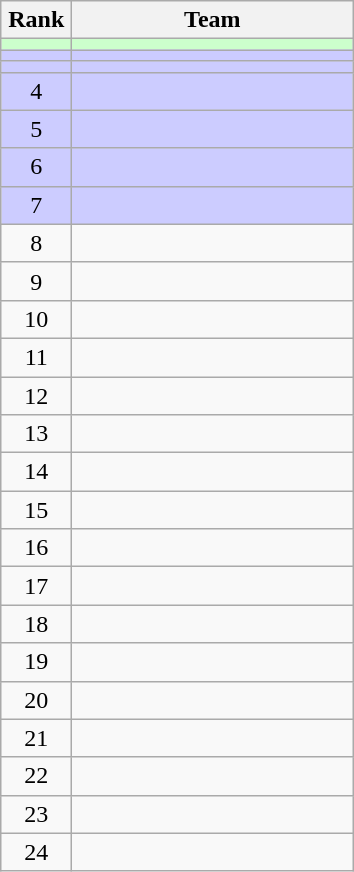<table class="wikitable">
<tr>
<th width=40>Rank</th>
<th width=180>Team</th>
</tr>
<tr bgcolor=ccffcc>
<td align=center></td>
<td></td>
</tr>
<tr bgcolor=ccccff>
<td align=center></td>
<td></td>
</tr>
<tr bgcolor=ccccff>
<td align=center></td>
<td></td>
</tr>
<tr bgcolor=ccccff>
<td align=center>4</td>
<td></td>
</tr>
<tr bgcolor=ccccff>
<td align=center>5</td>
<td></td>
</tr>
<tr bgcolor=ccccff>
<td align=center>6</td>
<td></td>
</tr>
<tr bgcolor=ccccff>
<td align=center>7</td>
<td></td>
</tr>
<tr>
<td align=center>8</td>
<td></td>
</tr>
<tr>
<td align=center>9</td>
<td></td>
</tr>
<tr>
<td align=center>10</td>
<td></td>
</tr>
<tr>
<td align=center>11</td>
<td></td>
</tr>
<tr>
<td align=center>12</td>
<td></td>
</tr>
<tr>
<td align=center>13</td>
<td></td>
</tr>
<tr>
<td align=center>14</td>
<td></td>
</tr>
<tr>
<td align=center>15</td>
<td></td>
</tr>
<tr>
<td align=center>16</td>
<td></td>
</tr>
<tr>
<td align=center>17</td>
<td></td>
</tr>
<tr>
<td align=center>18</td>
<td></td>
</tr>
<tr>
<td align=center>19</td>
<td></td>
</tr>
<tr>
<td align=center>20</td>
<td></td>
</tr>
<tr>
<td align=center>21</td>
<td></td>
</tr>
<tr>
<td align=center>22</td>
<td></td>
</tr>
<tr>
<td align=center>23</td>
<td></td>
</tr>
<tr>
<td align=center>24</td>
<td></td>
</tr>
</table>
